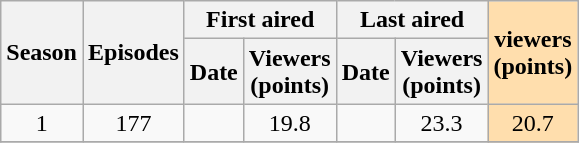<table class="wikitable" style="text-align: center">
<tr>
<th scope="col" rowspan="2">Season</th>
<th scope="col" rowspan="2" colspan="1">Episodes</th>
<th scope="col" colspan="2">First aired</th>
<th scope="col" colspan="2">Last aired</th>
<th style="background:#ffdead;" rowspan="2"> viewers <br> (points)</th>
</tr>
<tr>
<th scope="col">Date</th>
<th scope="col">Viewers<br>(points)</th>
<th scope="col">Date</th>
<th scope="col">Viewers<br>(points)</th>
</tr>
<tr>
<td>1</td>
<td>177</td>
<td></td>
<td>19.8</td>
<td></td>
<td>23.3</td>
<td style="background:#ffdead;">20.7</td>
</tr>
<tr>
</tr>
</table>
